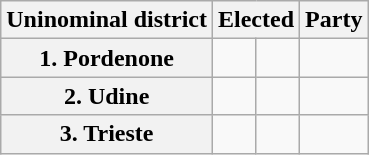<table class="wikitable">
<tr>
<th>Uninominal district</th>
<th colspan="2">Elected</th>
<th>Party</th>
</tr>
<tr>
<th><strong>1. Pordenone</strong></th>
<td></td>
<td></td>
<td></td>
</tr>
<tr>
<th>2. Udine</th>
<td></td>
<td></td>
<td></td>
</tr>
<tr>
<th>3.  Trieste</th>
<td></td>
<td></td>
<td></td>
</tr>
</table>
